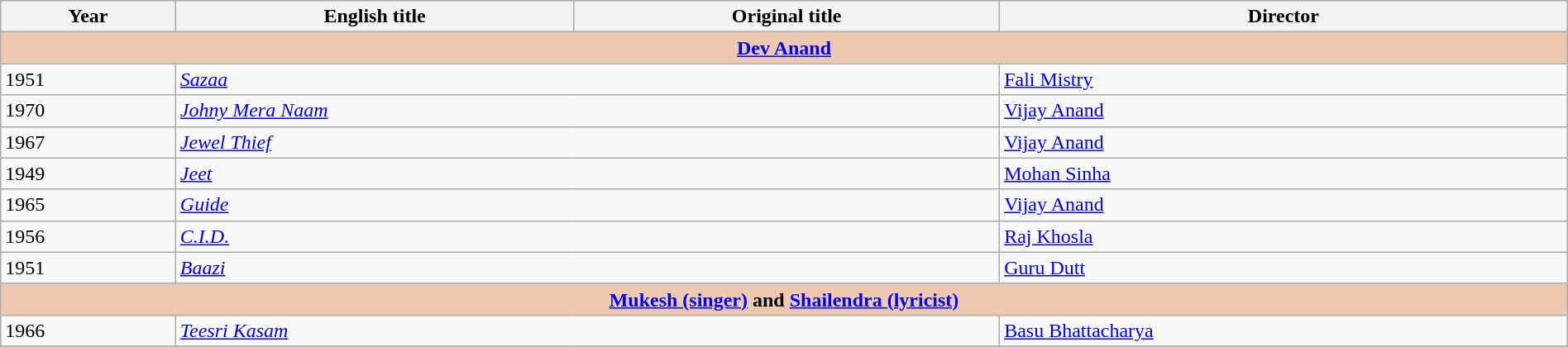<table class="sortable wikitable" style="width:100%; margin-bottom:4px" cellpadding="5">
<tr>
<th scope="col">Year</th>
<th scope="col">English title</th>
<th scope="col">Original title</th>
<th scope="col">Director</th>
</tr>
<tr>
<th colspan="4" style="background:#EDC9AF"><a href='#'>Dev Anand</a></th>
</tr>
<tr>
<td>1951</td>
<td colspan="2"><em><a href='#'>Sazaa</a></em></td>
<td><a href='#'>Fali Mistry</a></td>
</tr>
<tr>
<td>1970</td>
<td colspan="2"><em><a href='#'>Johny Mera Naam</a></em></td>
<td><a href='#'>Vijay Anand</a></td>
</tr>
<tr>
<td>1967</td>
<td colspan="2"><em><a href='#'>Jewel Thief</a></em></td>
<td><a href='#'>Vijay Anand</a></td>
</tr>
<tr>
<td>1949</td>
<td colspan="2"><em><a href='#'>Jeet</a></em></td>
<td><a href='#'>Mohan Sinha</a></td>
</tr>
<tr>
<td>1965</td>
<td colspan="2"><em><a href='#'>Guide</a></em></td>
<td><a href='#'>Vijay Anand</a></td>
</tr>
<tr>
<td>1956</td>
<td colspan="2"><em><a href='#'>C.I.D.</a></em></td>
<td><a href='#'>Raj Khosla</a></td>
</tr>
<tr>
<td>1951</td>
<td colspan="2"><em><a href='#'>Baazi</a></em></td>
<td><a href='#'>Guru Dutt</a></td>
</tr>
<tr>
<th colspan="4" style="background:#EDC9AF"><a href='#'>Mukesh (singer)</a> and <a href='#'>Shailendra (lyricist)</a></th>
</tr>
<tr>
<td>1966</td>
<td colspan="2"><em><a href='#'>Teesri Kasam</a></em></td>
<td><a href='#'>Basu Bhattacharya</a></td>
</tr>
<tr>
</tr>
</table>
